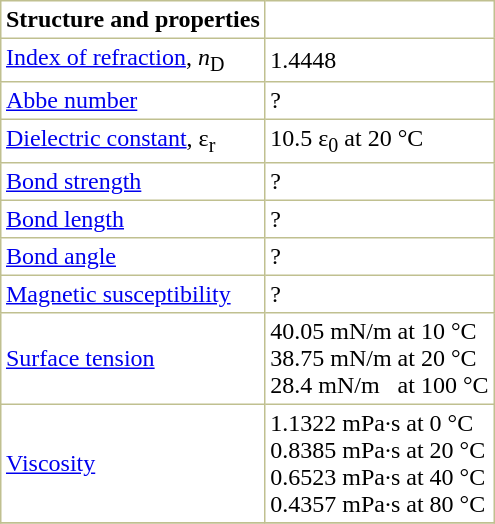<table border="1" cellspacing="0" cellpadding="3" style="margin: 0 0 0 0.5em; background: #FFFFFF; border-collapse: collapse; border-color: #C0C090;">
<tr>
<th>Structure and properties</th>
</tr>
<tr>
<td><a href='#'>Index of refraction</a>, <em>n</em><sub>D</sub></td>
<td>1.4448 </td>
</tr>
<tr>
<td><a href='#'>Abbe number</a></td>
<td>? </td>
</tr>
<tr>
<td><a href='#'>Dielectric constant</a>, ε<sub>r</sub></td>
<td>10.5 ε<sub>0</sub> at 20 °C </td>
</tr>
<tr>
<td><a href='#'>Bond strength</a></td>
<td>? </td>
</tr>
<tr>
<td><a href='#'>Bond length</a></td>
<td>? </td>
</tr>
<tr>
<td><a href='#'>Bond angle</a></td>
<td>? </td>
</tr>
<tr>
<td><a href='#'>Magnetic susceptibility</a></td>
<td>? </td>
</tr>
<tr>
<td><a href='#'>Surface tension</a></td>
<td>40.05 mN/m at 10 °C<br>38.75 mN/m at 20 °C<br>28.4 mN/m   at 100 °C</td>
</tr>
<tr>
<td><a href='#'>Viscosity</a></td>
<td>1.1322 mPa·s at 0 °C<br>0.8385 mPa·s at 20 °C<br>0.6523 mPa·s at 40 °C<br>0.4357 mPa·s at 80 °C</td>
</tr>
<tr>
</tr>
</table>
